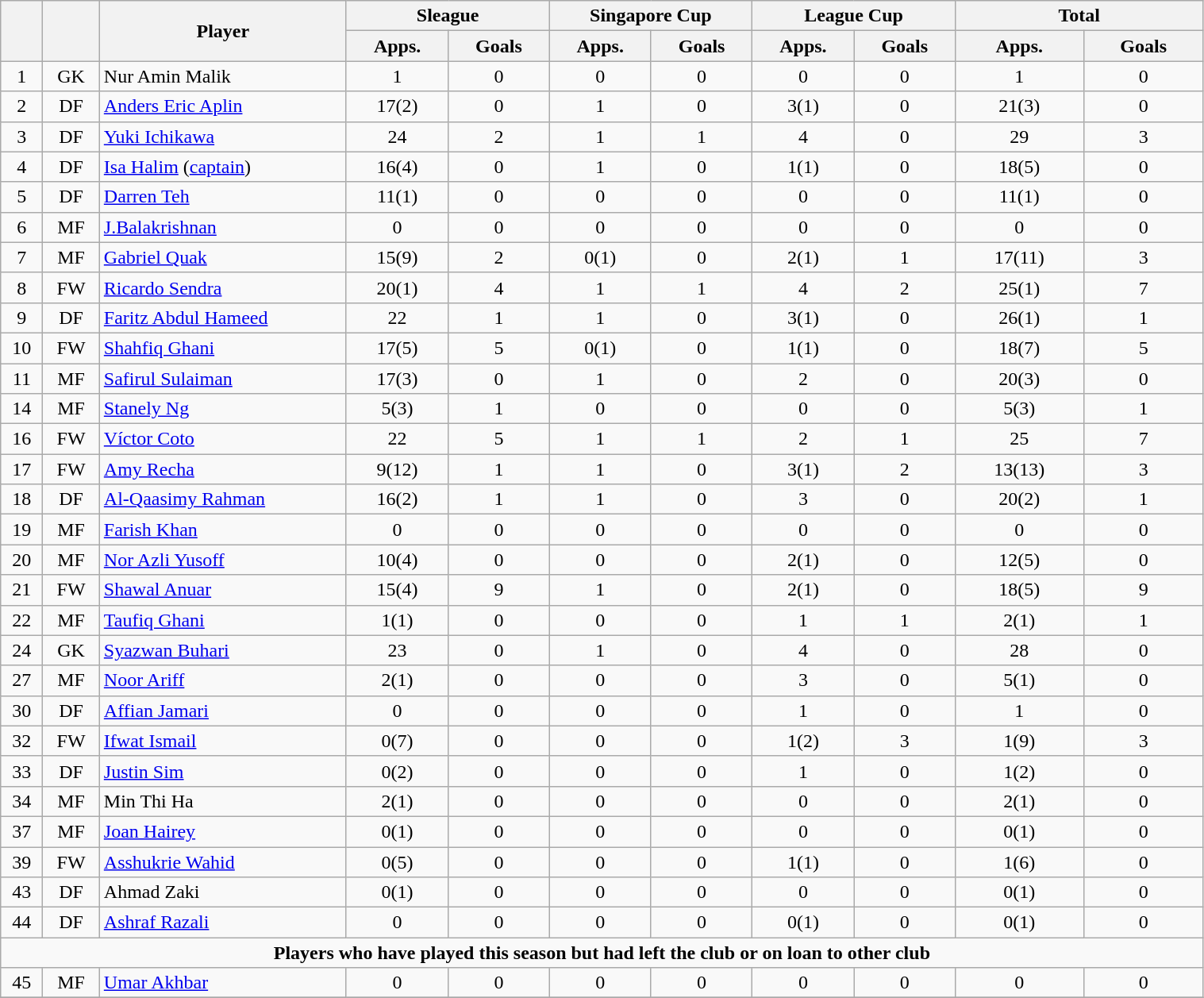<table class="wikitable" style="text-align:center; font-size:100%; width:80%;">
<tr>
<th rowspan=2></th>
<th rowspan=2></th>
<th rowspan=2 width="200">Player</th>
<th colspan=2 width="105">Sleague</th>
<th colspan=2 width="105">Singapore Cup</th>
<th colspan=2 width="105">League Cup</th>
<th colspan=2 width="130">Total</th>
</tr>
<tr>
<th>Apps.</th>
<th>Goals</th>
<th>Apps.</th>
<th>Goals</th>
<th>Apps.</th>
<th>Goals</th>
<th>Apps.</th>
<th>Goals</th>
</tr>
<tr>
<td>1</td>
<td>GK</td>
<td align="left"> Nur Amin Malik</td>
<td>1</td>
<td>0</td>
<td>0</td>
<td>0</td>
<td>0</td>
<td>0</td>
<td>1</td>
<td>0</td>
</tr>
<tr>
<td>2</td>
<td>DF</td>
<td align="left"> <a href='#'>Anders Eric Aplin</a></td>
<td>17(2)</td>
<td>0</td>
<td>1</td>
<td>0</td>
<td>3(1)</td>
<td>0</td>
<td>21(3)</td>
<td>0</td>
</tr>
<tr>
<td>3</td>
<td>DF</td>
<td align="left"> <a href='#'>Yuki Ichikawa</a></td>
<td>24</td>
<td>2</td>
<td>1</td>
<td>1</td>
<td>4</td>
<td>0</td>
<td>29</td>
<td>3</td>
</tr>
<tr>
<td>4</td>
<td>DF</td>
<td align="left"> <a href='#'>Isa Halim</a> (<a href='#'>captain</a>)</td>
<td>16(4)</td>
<td>0</td>
<td>1</td>
<td>0</td>
<td>1(1)</td>
<td>0</td>
<td>18(5)</td>
<td>0</td>
</tr>
<tr>
<td>5</td>
<td>DF</td>
<td align="left"> <a href='#'>Darren Teh</a></td>
<td>11(1)</td>
<td>0</td>
<td>0</td>
<td>0</td>
<td>0</td>
<td>0</td>
<td>11(1)</td>
<td>0</td>
</tr>
<tr>
<td>6</td>
<td>MF</td>
<td align="left"> <a href='#'>J.Balakrishnan</a></td>
<td>0</td>
<td>0</td>
<td>0</td>
<td>0</td>
<td>0</td>
<td>0</td>
<td>0</td>
<td>0</td>
</tr>
<tr>
<td>7</td>
<td>MF</td>
<td align="left"> <a href='#'>Gabriel Quak</a></td>
<td>15(9)</td>
<td>2</td>
<td>0(1)</td>
<td>0</td>
<td>2(1)</td>
<td>1</td>
<td>17(11)</td>
<td>3</td>
</tr>
<tr>
<td>8</td>
<td>FW</td>
<td align="left"> <a href='#'>Ricardo Sendra</a></td>
<td>20(1)</td>
<td>4</td>
<td>1</td>
<td>1</td>
<td>4</td>
<td>2</td>
<td>25(1)</td>
<td>7</td>
</tr>
<tr>
<td>9</td>
<td>DF</td>
<td align="left"> <a href='#'>Faritz Abdul Hameed</a></td>
<td>22</td>
<td>1</td>
<td>1</td>
<td>0</td>
<td>3(1)</td>
<td>0</td>
<td>26(1)</td>
<td>1</td>
</tr>
<tr>
<td>10</td>
<td>FW</td>
<td align="left"> <a href='#'>Shahfiq Ghani</a></td>
<td>17(5)</td>
<td>5</td>
<td>0(1)</td>
<td>0</td>
<td>1(1)</td>
<td>0</td>
<td>18(7)</td>
<td>5</td>
</tr>
<tr>
<td>11</td>
<td>MF</td>
<td align="left"> <a href='#'>Safirul Sulaiman</a></td>
<td>17(3)</td>
<td>0</td>
<td>1</td>
<td>0</td>
<td>2</td>
<td>0</td>
<td>20(3)</td>
<td>0</td>
</tr>
<tr>
<td>14</td>
<td>MF</td>
<td align="left"> <a href='#'>Stanely Ng</a></td>
<td>5(3)</td>
<td>1</td>
<td>0</td>
<td>0</td>
<td>0</td>
<td>0</td>
<td>5(3)</td>
<td>1</td>
</tr>
<tr>
<td>16</td>
<td>FW</td>
<td align="left"> <a href='#'>Víctor Coto</a></td>
<td>22</td>
<td>5</td>
<td>1</td>
<td>1</td>
<td>2</td>
<td>1</td>
<td>25</td>
<td>7</td>
</tr>
<tr>
<td>17</td>
<td>FW</td>
<td align="left"> <a href='#'>Amy Recha</a></td>
<td>9(12)</td>
<td>1</td>
<td>1</td>
<td>0</td>
<td>3(1)</td>
<td>2</td>
<td>13(13)</td>
<td>3</td>
</tr>
<tr>
<td>18</td>
<td>DF</td>
<td align="left"> <a href='#'>Al-Qaasimy Rahman</a></td>
<td>16(2)</td>
<td>1</td>
<td>1</td>
<td>0</td>
<td>3</td>
<td>0</td>
<td>20(2)</td>
<td>1</td>
</tr>
<tr>
<td>19</td>
<td>MF</td>
<td align="left"> <a href='#'>Farish Khan</a></td>
<td>0</td>
<td>0</td>
<td>0</td>
<td>0</td>
<td>0</td>
<td>0</td>
<td>0</td>
<td>0</td>
</tr>
<tr>
<td>20</td>
<td>MF</td>
<td align="left"> <a href='#'>Nor Azli Yusoff</a></td>
<td>10(4)</td>
<td>0</td>
<td>0</td>
<td>0</td>
<td>2(1)</td>
<td>0</td>
<td>12(5)</td>
<td>0</td>
</tr>
<tr>
<td>21</td>
<td>FW</td>
<td align="left"> <a href='#'>Shawal Anuar</a></td>
<td>15(4)</td>
<td>9</td>
<td>1</td>
<td>0</td>
<td>2(1)</td>
<td>0</td>
<td>18(5)</td>
<td>9</td>
</tr>
<tr>
<td>22</td>
<td>MF</td>
<td align="left"> <a href='#'>Taufiq Ghani</a></td>
<td>1(1)</td>
<td>0</td>
<td>0</td>
<td>0</td>
<td>1</td>
<td>1</td>
<td>2(1)</td>
<td>1</td>
</tr>
<tr>
<td>24</td>
<td>GK</td>
<td align="left"> <a href='#'>Syazwan Buhari</a></td>
<td>23</td>
<td>0</td>
<td>1</td>
<td>0</td>
<td>4</td>
<td>0</td>
<td>28</td>
<td>0</td>
</tr>
<tr>
<td>27</td>
<td>MF</td>
<td align="left"> <a href='#'>Noor Ariff</a></td>
<td>2(1)</td>
<td>0</td>
<td>0</td>
<td>0</td>
<td>3</td>
<td>0</td>
<td>5(1)</td>
<td>0</td>
</tr>
<tr>
<td>30</td>
<td>DF</td>
<td align="left"> <a href='#'>Affian Jamari</a></td>
<td>0</td>
<td>0</td>
<td>0</td>
<td>0</td>
<td>1</td>
<td>0</td>
<td>1</td>
<td>0</td>
</tr>
<tr>
<td>32</td>
<td>FW</td>
<td align="left"> <a href='#'>Ifwat Ismail</a></td>
<td>0(7)</td>
<td>0</td>
<td>0</td>
<td>0</td>
<td>1(2)</td>
<td>3</td>
<td>1(9)</td>
<td>3</td>
</tr>
<tr>
<td>33</td>
<td>DF</td>
<td align="left"> <a href='#'>Justin Sim</a></td>
<td>0(2)</td>
<td>0</td>
<td>0</td>
<td>0</td>
<td>1</td>
<td>0</td>
<td>1(2)</td>
<td>0</td>
</tr>
<tr>
<td>34</td>
<td>MF</td>
<td align="left"> Min Thi Ha</td>
<td>2(1)</td>
<td>0</td>
<td>0</td>
<td>0</td>
<td>0</td>
<td>0</td>
<td>2(1)</td>
<td>0</td>
</tr>
<tr>
<td>37</td>
<td>MF</td>
<td align="left"> <a href='#'>Joan Hairey</a></td>
<td>0(1)</td>
<td>0</td>
<td>0</td>
<td>0</td>
<td>0</td>
<td>0</td>
<td>0(1)</td>
<td>0</td>
</tr>
<tr>
<td>39</td>
<td>FW</td>
<td align="left"> <a href='#'>Asshukrie Wahid</a></td>
<td>0(5)</td>
<td>0</td>
<td>0</td>
<td>0</td>
<td>1(1)</td>
<td>0</td>
<td>1(6)</td>
<td>0</td>
</tr>
<tr>
<td>43</td>
<td>DF</td>
<td align="left"> Ahmad Zaki</td>
<td>0(1)</td>
<td>0</td>
<td>0</td>
<td>0</td>
<td>0</td>
<td>0</td>
<td>0(1)</td>
<td>0</td>
</tr>
<tr>
<td>44</td>
<td>DF</td>
<td align="left"> <a href='#'>Ashraf Razali</a></td>
<td>0</td>
<td>0</td>
<td>0</td>
<td>0</td>
<td>0(1)</td>
<td>0</td>
<td>0(1)</td>
<td>0</td>
</tr>
<tr>
<td colspan="17"><strong>Players who have played this season but had left the club or on loan to other club</strong></td>
</tr>
<tr>
<td>45</td>
<td>MF</td>
<td align="left"> <a href='#'>Umar Akhbar</a></td>
<td>0</td>
<td>0</td>
<td>0</td>
<td>0</td>
<td>0</td>
<td>0</td>
<td>0</td>
<td>0</td>
</tr>
<tr>
</tr>
</table>
